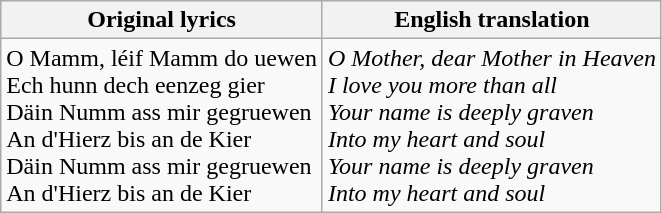<table class="wikitable">
<tr>
<th>Original lyrics</th>
<th>English translation</th>
</tr>
<tr>
<td>O Mamm, léif Mamm do uewen<br>Ech hunn dech eenzeg gier<br>Däin Numm ass mir gegruewen<br>An d'Hierz bis an de Kier<br>Däin Numm ass mir gegruewen<br>An d'Hierz bis an de Kier</td>
<td><em>O Mother, dear Mother in Heaven</em><br><em>I love you more than all</em><br><em>Your name is deeply graven</em><br><em>Into my heart and soul</em><br><em>Your name is deeply graven</em><br><em>Into my heart and soul</em></td>
</tr>
</table>
